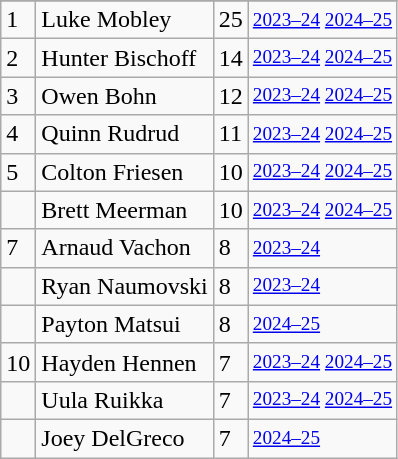<table class="wikitable">
<tr>
</tr>
<tr>
<td>1</td>
<td>Luke Mobley</td>
<td>25</td>
<td style="font-size:80%;"><a href='#'>2023–24</a> <a href='#'>2024–25</a></td>
</tr>
<tr>
<td>2</td>
<td>Hunter Bischoff</td>
<td>14</td>
<td style="font-size:80%;"><a href='#'>2023–24</a> <a href='#'>2024–25</a></td>
</tr>
<tr>
<td>3</td>
<td>Owen Bohn</td>
<td>12</td>
<td style="font-size:80%;"><a href='#'>2023–24</a> <a href='#'>2024–25</a></td>
</tr>
<tr>
<td>4</td>
<td>Quinn Rudrud</td>
<td>11</td>
<td style="font-size:80%;"><a href='#'>2023–24</a> <a href='#'>2024–25</a></td>
</tr>
<tr>
<td>5</td>
<td>Colton Friesen</td>
<td>10</td>
<td style="font-size:80%;"><a href='#'>2023–24</a> <a href='#'>2024–25</a></td>
</tr>
<tr>
<td></td>
<td>Brett Meerman</td>
<td>10</td>
<td style="font-size:80%;"><a href='#'>2023–24</a> <a href='#'>2024–25</a></td>
</tr>
<tr>
<td>7</td>
<td>Arnaud Vachon</td>
<td>8</td>
<td style="font-size:80%;"><a href='#'>2023–24</a></td>
</tr>
<tr>
<td></td>
<td>Ryan Naumovski</td>
<td>8</td>
<td style="font-size:80%;"><a href='#'>2023–24</a></td>
</tr>
<tr>
<td></td>
<td>Payton Matsui</td>
<td>8</td>
<td style="font-size:80%;"><a href='#'>2024–25</a></td>
</tr>
<tr>
<td>10</td>
<td>Hayden Hennen</td>
<td>7</td>
<td style="font-size:80%;"><a href='#'>2023–24</a> <a href='#'>2024–25</a></td>
</tr>
<tr>
<td></td>
<td>Uula Ruikka</td>
<td>7</td>
<td style="font-size:80%;"><a href='#'>2023–24</a> <a href='#'>2024–25</a></td>
</tr>
<tr>
<td></td>
<td>Joey DelGreco</td>
<td>7</td>
<td style="font-size:80%;"><a href='#'>2024–25</a></td>
</tr>
</table>
